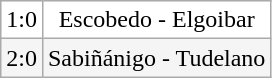<table class="wikitable">
<tr align=center bgcolor=white>
<td>1:0</td>
<td>Escobedo - Elgoibar</td>
</tr>
<tr align=center bgcolor=#F5F5F5>
<td>2:0</td>
<td>Sabiñánigo - Tudelano</td>
</tr>
</table>
